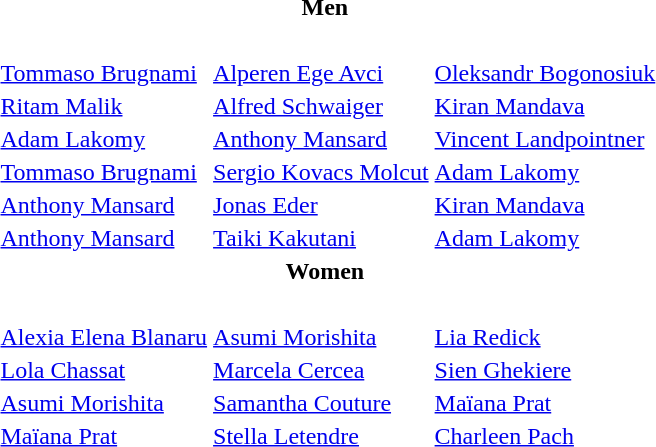<table>
<tr>
<th colspan="4"><strong>Men</strong></th>
</tr>
<tr>
<td></td>
<td><br></td>
<td><br></td>
<td><br></td>
</tr>
<tr>
<td></td>
<td> <a href='#'>Tommaso Brugnami</a></td>
<td> <a href='#'>Alperen Ege Avci</a></td>
<td> <a href='#'>Oleksandr Bogonosiuk</a></td>
</tr>
<tr>
<td></td>
<td> <a href='#'>Ritam Malik</a></td>
<td> <a href='#'>Alfred Schwaiger</a></td>
<td> <a href='#'>Kiran Mandava</a></td>
</tr>
<tr>
<td></td>
<td> <a href='#'>Adam Lakomy</a></td>
<td> <a href='#'>Anthony Mansard</a></td>
<td> <a href='#'>Vincent Landpointner</a></td>
</tr>
<tr>
<td></td>
<td> <a href='#'>Tommaso Brugnami</a></td>
<td> <a href='#'>Sergio Kovacs Molcut</a></td>
<td> <a href='#'>Adam Lakomy</a></td>
</tr>
<tr>
<td></td>
<td> <a href='#'>Anthony Mansard</a></td>
<td> <a href='#'>Jonas Eder</a></td>
<td> <a href='#'>Kiran Mandava</a></td>
</tr>
<tr>
<td></td>
<td> <a href='#'>Anthony Mansard</a></td>
<td> <a href='#'>Taiki Kakutani</a></td>
<td> <a href='#'>Adam Lakomy</a></td>
</tr>
<tr>
<th colspan="4"><strong>Women</strong></th>
</tr>
<tr>
<td></td>
<td><br></td>
<td><br></td>
<td><br></td>
</tr>
<tr>
<td></td>
<td> <a href='#'>Alexia Elena Blanaru</a></td>
<td> <a href='#'>Asumi Morishita</a></td>
<td> <a href='#'>Lia Redick</a></td>
</tr>
<tr>
<td></td>
<td> <a href='#'>Lola Chassat</a></td>
<td> <a href='#'>Marcela Cercea</a></td>
<td> <a href='#'>Sien Ghekiere</a></td>
</tr>
<tr>
<td></td>
<td> <a href='#'>Asumi Morishita</a></td>
<td> <a href='#'>Samantha Couture</a></td>
<td> <a href='#'>Maïana Prat</a></td>
</tr>
<tr>
<td></td>
<td> <a href='#'>Maïana Prat</a></td>
<td> <a href='#'>Stella Letendre</a></td>
<td> <a href='#'>Charleen Pach</a></td>
</tr>
</table>
